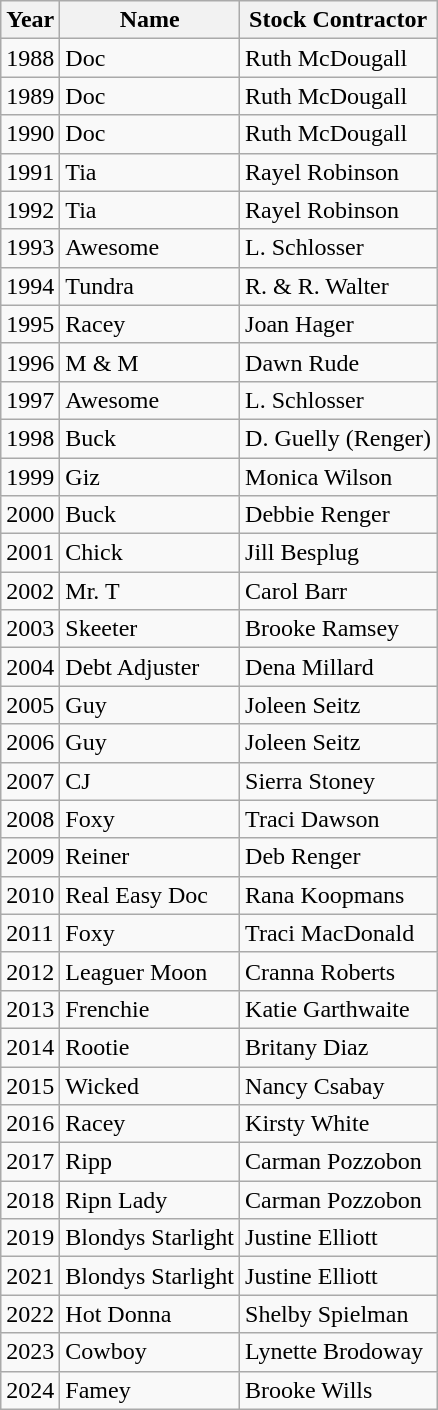<table class="wikitable">
<tr>
<th>Year</th>
<th>Name</th>
<th>Stock Contractor</th>
</tr>
<tr>
<td>1988</td>
<td>Doc</td>
<td>Ruth McDougall</td>
</tr>
<tr>
<td>1989</td>
<td>Doc</td>
<td>Ruth McDougall</td>
</tr>
<tr>
<td>1990</td>
<td>Doc</td>
<td>Ruth McDougall</td>
</tr>
<tr>
<td>1991</td>
<td>Tia</td>
<td>Rayel Robinson</td>
</tr>
<tr>
<td>1992</td>
<td>Tia</td>
<td>Rayel Robinson</td>
</tr>
<tr>
<td>1993</td>
<td>Awesome</td>
<td>L. Schlosser</td>
</tr>
<tr>
<td>1994</td>
<td>Tundra</td>
<td>R. & R. Walter</td>
</tr>
<tr>
<td>1995</td>
<td>Racey</td>
<td>Joan Hager</td>
</tr>
<tr>
<td>1996</td>
<td>M & M</td>
<td>Dawn Rude</td>
</tr>
<tr>
<td>1997</td>
<td>Awesome</td>
<td>L. Schlosser</td>
</tr>
<tr>
<td>1998</td>
<td>Buck</td>
<td>D. Guelly (Renger)</td>
</tr>
<tr>
<td>1999</td>
<td>Giz</td>
<td>Monica Wilson</td>
</tr>
<tr>
<td>2000</td>
<td>Buck</td>
<td>Debbie Renger</td>
</tr>
<tr>
<td>2001</td>
<td>Chick</td>
<td>Jill Besplug</td>
</tr>
<tr>
<td>2002</td>
<td>Mr. T</td>
<td>Carol Barr</td>
</tr>
<tr>
<td>2003</td>
<td>Skeeter</td>
<td>Brooke Ramsey</td>
</tr>
<tr>
<td>2004</td>
<td>Debt Adjuster</td>
<td>Dena Millard</td>
</tr>
<tr>
<td>2005</td>
<td>Guy</td>
<td>Joleen Seitz</td>
</tr>
<tr>
<td>2006</td>
<td>Guy</td>
<td>Joleen Seitz</td>
</tr>
<tr>
<td>2007</td>
<td>CJ</td>
<td>Sierra Stoney</td>
</tr>
<tr>
<td>2008</td>
<td>Foxy</td>
<td>Traci Dawson</td>
</tr>
<tr>
<td>2009</td>
<td>Reiner</td>
<td>Deb Renger</td>
</tr>
<tr>
<td>2010</td>
<td>Real Easy Doc</td>
<td>Rana Koopmans</td>
</tr>
<tr>
<td>2011</td>
<td>Foxy</td>
<td>Traci MacDonald</td>
</tr>
<tr>
<td>2012</td>
<td>Leaguer Moon</td>
<td>Cranna Roberts</td>
</tr>
<tr>
<td>2013</td>
<td>Frenchie</td>
<td>Katie Garthwaite</td>
</tr>
<tr>
<td>2014</td>
<td>Rootie</td>
<td>Britany Diaz</td>
</tr>
<tr>
<td>2015</td>
<td>Wicked</td>
<td>Nancy Csabay</td>
</tr>
<tr>
<td>2016</td>
<td>Racey</td>
<td>Kirsty White</td>
</tr>
<tr>
<td>2017</td>
<td>Ripp</td>
<td>Carman Pozzobon</td>
</tr>
<tr>
<td>2018</td>
<td>Ripn Lady</td>
<td>Carman Pozzobon</td>
</tr>
<tr>
<td>2019</td>
<td>Blondys Starlight</td>
<td>Justine Elliott</td>
</tr>
<tr>
<td>2021</td>
<td>Blondys Starlight</td>
<td>Justine Elliott</td>
</tr>
<tr>
<td>2022</td>
<td>Hot Donna</td>
<td>Shelby Spielman</td>
</tr>
<tr>
<td>2023</td>
<td>Cowboy</td>
<td>Lynette Brodoway</td>
</tr>
<tr>
<td>2024</td>
<td>Famey</td>
<td>Brooke Wills</td>
</tr>
</table>
